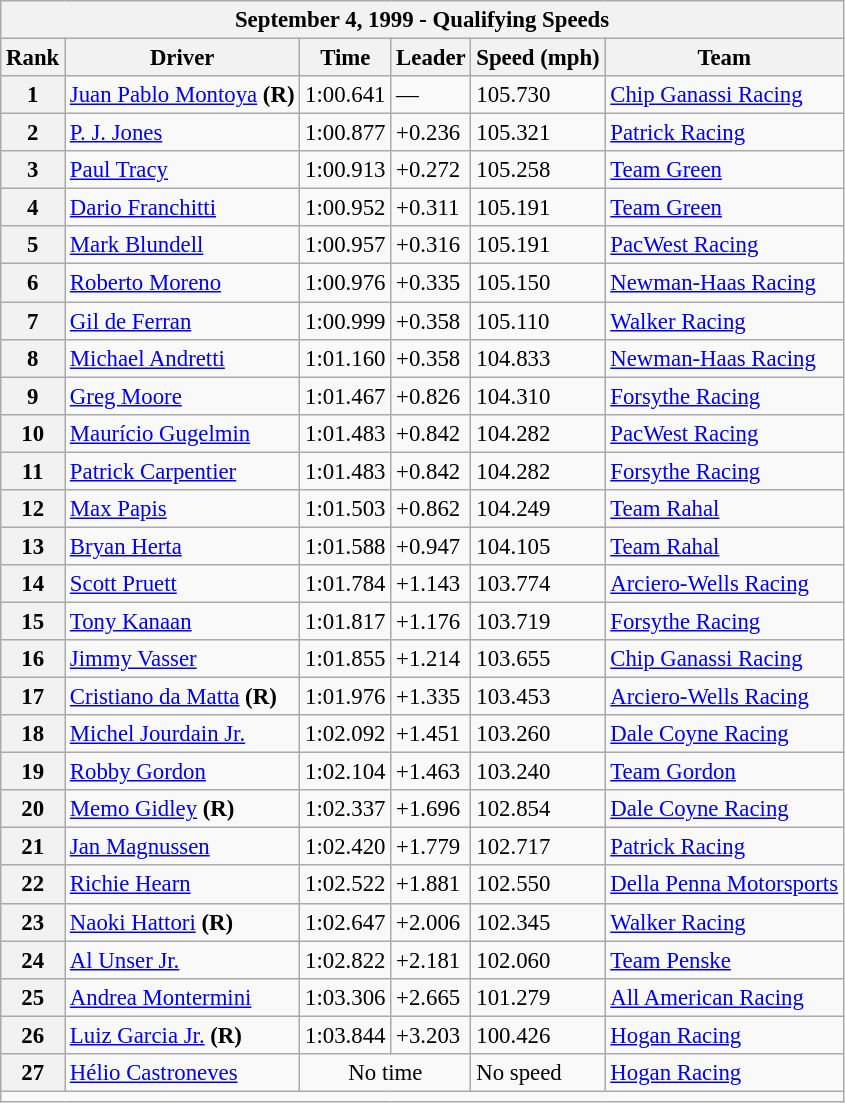<table class="wikitable" style="font-size:95%;">
<tr>
<th colspan=6>September 4, 1999 - Qualifying Speeds</th>
</tr>
<tr>
<th>Rank</th>
<th>Driver</th>
<th>Time</th>
<th>Leader</th>
<th>Speed (mph)</th>
<th>Team</th>
</tr>
<tr>
<th>1</th>
<td> <a href='#'>Juan Pablo Montoya</a> <strong>(R)</strong></td>
<td>1:00.641</td>
<td>—</td>
<td>105.730</td>
<td><a href='#'>Chip Ganassi Racing</a></td>
</tr>
<tr>
<th>2</th>
<td> <a href='#'>P. J. Jones</a></td>
<td>1:00.877</td>
<td>+0.236</td>
<td>105.321</td>
<td><a href='#'>Patrick Racing</a></td>
</tr>
<tr>
<th>3</th>
<td> <a href='#'>Paul Tracy</a></td>
<td>1:00.913</td>
<td>+0.272</td>
<td>105.258</td>
<td><a href='#'>Team Green</a></td>
</tr>
<tr>
<th>4</th>
<td> <a href='#'>Dario Franchitti</a></td>
<td>1:00.952</td>
<td>+0.311</td>
<td>105.191</td>
<td><a href='#'>Team Green</a></td>
</tr>
<tr>
<th>5</th>
<td> <a href='#'>Mark Blundell</a></td>
<td>1:00.957</td>
<td>+0.316</td>
<td>105.191</td>
<td><a href='#'>PacWest Racing</a></td>
</tr>
<tr>
<th>6</th>
<td> <a href='#'>Roberto Moreno</a></td>
<td>1:00.976</td>
<td>+0.335</td>
<td>105.150</td>
<td><a href='#'>Newman-Haas Racing</a></td>
</tr>
<tr>
<th>7</th>
<td> <a href='#'>Gil de Ferran</a></td>
<td>1:00.999</td>
<td>+0.358</td>
<td>105.110</td>
<td><a href='#'>Walker Racing</a></td>
</tr>
<tr>
<th>8</th>
<td> <a href='#'>Michael Andretti</a></td>
<td>1:01.160</td>
<td>+0.358</td>
<td>104.833</td>
<td><a href='#'>Newman-Haas Racing</a></td>
</tr>
<tr>
<th>9</th>
<td> <a href='#'>Greg Moore</a></td>
<td>1:01.467</td>
<td>+0.826</td>
<td>104.310</td>
<td><a href='#'>Forsythe Racing</a></td>
</tr>
<tr>
<th>10</th>
<td> <a href='#'>Maurício Gugelmin</a></td>
<td>1:01.483</td>
<td>+0.842</td>
<td>104.282</td>
<td><a href='#'>PacWest Racing</a></td>
</tr>
<tr>
<th>11</th>
<td> <a href='#'>Patrick Carpentier</a></td>
<td>1:01.483</td>
<td>+0.842</td>
<td>104.282</td>
<td><a href='#'>Forsythe Racing</a></td>
</tr>
<tr>
<th>12</th>
<td> <a href='#'>Max Papis</a></td>
<td>1:01.503</td>
<td>+0.862</td>
<td>104.249</td>
<td><a href='#'>Team Rahal</a></td>
</tr>
<tr>
<th>13</th>
<td> <a href='#'>Bryan Herta</a></td>
<td>1:01.588</td>
<td>+0.947</td>
<td>104.105</td>
<td><a href='#'>Team Rahal</a></td>
</tr>
<tr>
<th>14</th>
<td> <a href='#'>Scott Pruett</a></td>
<td>1:01.784</td>
<td>+1.143</td>
<td>103.774</td>
<td><a href='#'>Arciero-Wells Racing</a></td>
</tr>
<tr>
<th>15</th>
<td> <a href='#'>Tony Kanaan</a></td>
<td>1:01.817</td>
<td>+1.176</td>
<td>103.719</td>
<td><a href='#'>Forsythe Racing</a></td>
</tr>
<tr>
<th>16</th>
<td> <a href='#'>Jimmy Vasser</a></td>
<td>1:01.855</td>
<td>+1.214</td>
<td>103.655</td>
<td><a href='#'>Chip Ganassi Racing</a></td>
</tr>
<tr>
<th>17</th>
<td> <a href='#'>Cristiano da Matta</a> <strong>(R)</strong></td>
<td>1:01.976</td>
<td>+1.335</td>
<td>103.453</td>
<td><a href='#'>Arciero-Wells Racing</a></td>
</tr>
<tr>
<th>18</th>
<td> <a href='#'>Michel Jourdain Jr.</a></td>
<td>1:02.092</td>
<td>+1.451</td>
<td>103.260</td>
<td><a href='#'>Dale Coyne Racing</a></td>
</tr>
<tr>
<th>19</th>
<td> <a href='#'>Robby Gordon</a></td>
<td>1:02.104</td>
<td>+1.463</td>
<td>103.240</td>
<td><a href='#'>Team Gordon</a></td>
</tr>
<tr>
<th>20</th>
<td> <a href='#'>Memo Gidley</a> <strong>(R)</strong></td>
<td>1:02.337</td>
<td>+1.696</td>
<td>102.854</td>
<td><a href='#'>Dale Coyne Racing</a></td>
</tr>
<tr>
<th>21</th>
<td> <a href='#'>Jan Magnussen</a></td>
<td>1:02.420</td>
<td>+1.779</td>
<td>102.717</td>
<td><a href='#'>Patrick Racing</a></td>
</tr>
<tr>
<th>22</th>
<td> <a href='#'>Richie Hearn</a></td>
<td>1:02.522</td>
<td>+1.881</td>
<td>102.550</td>
<td><a href='#'>Della Penna Motorsports</a></td>
</tr>
<tr>
<th>23</th>
<td> <a href='#'>Naoki Hattori</a> <strong>(R)</strong></td>
<td>1:02.647</td>
<td>+2.006</td>
<td>102.345</td>
<td><a href='#'>Walker Racing</a></td>
</tr>
<tr>
<th>24</th>
<td> <a href='#'>Al Unser Jr.</a></td>
<td>1:02.822</td>
<td>+2.181</td>
<td>102.060</td>
<td><a href='#'>Team Penske</a></td>
</tr>
<tr>
<th>25</th>
<td> <a href='#'>Andrea Montermini</a></td>
<td>1:03.306</td>
<td>+2.665</td>
<td>101.279</td>
<td><a href='#'>All American Racing</a></td>
</tr>
<tr>
<th>26</th>
<td> <a href='#'>Luiz Garcia Jr.</a> <strong>(R)</strong></td>
<td>1:03.844</td>
<td>+3.203</td>
<td>100.426</td>
<td><a href='#'>Hogan Racing</a></td>
</tr>
<tr>
<th>27</th>
<td> <a href='#'>Hélio Castroneves</a></td>
<td colspan=2 align=center>No time</td>
<td>No speed</td>
<td><a href='#'>Hogan Racing</a></td>
</tr>
<tr>
<td colspan=6></td>
</tr>
</table>
